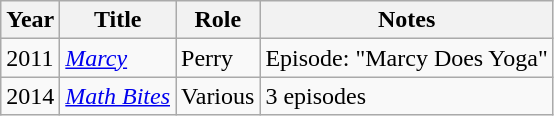<table class="wikitable sortable">
<tr>
<th>Year</th>
<th>Title</th>
<th>Role</th>
<th class="unsortable">Notes</th>
</tr>
<tr>
<td>2011</td>
<td><em><a href='#'>Marcy</a></em></td>
<td>Perry</td>
<td>Episode: "Marcy Does Yoga"</td>
</tr>
<tr>
<td>2014</td>
<td><em><a href='#'>Math Bites</a></em></td>
<td>Various</td>
<td>3 episodes</td>
</tr>
</table>
